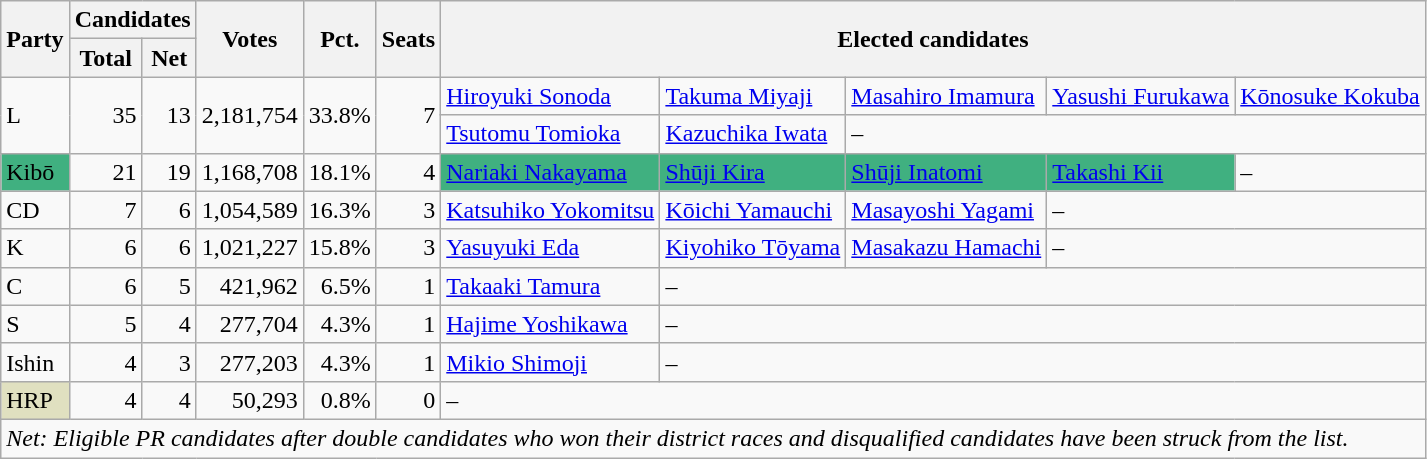<table class="wikitable">
<tr>
<th rowspan="2">Party</th>
<th colspan="2">Candidates</th>
<th rowspan="2">Votes</th>
<th rowspan="2">Pct.</th>
<th rowspan="2">Seats</th>
<th colspan="5" rowspan="2">Elected candidates</th>
</tr>
<tr>
<th>Total</th>
<th>Net</th>
</tr>
<tr>
<td rowspan="2" >L</td>
<td rowspan="2" align="right">35</td>
<td rowspan="2" align="right">13</td>
<td rowspan="2" align="right">2,181,754</td>
<td rowspan="2" align="right">33.8%</td>
<td rowspan="2" align="right">7</td>
<td><a href='#'>Hiroyuki Sonoda</a></td>
<td><a href='#'>Takuma Miyaji</a></td>
<td><a href='#'>Masahiro Imamura</a></td>
<td><a href='#'>Yasushi Furukawa</a></td>
<td><a href='#'>Kōnosuke Kokuba</a></td>
</tr>
<tr>
<td><a href='#'>Tsutomu Tomioka</a></td>
<td><a href='#'>Kazuchika Iwata</a></td>
<td colspan="3">–</td>
</tr>
<tr>
<td style="background:#40B080">Kibō</td>
<td align="right">21</td>
<td align="right">19</td>
<td align="right">1,168,708</td>
<td align="right">18.1%</td>
<td align="right">4</td>
<td style="background:#40B080"><a href='#'>Nariaki Nakayama</a></td>
<td style="background:#40B080"><a href='#'>Shūji Kira</a></td>
<td style="background:#40B080"><a href='#'>Shūji Inatomi</a></td>
<td style="background:#40B080"><a href='#'>Takashi Kii</a></td>
<td>–</td>
</tr>
<tr>
<td>CD</td>
<td align="right">7</td>
<td align="right">6</td>
<td align="right">1,054,589</td>
<td align="right">16.3%</td>
<td align="right">3</td>
<td><a href='#'>Katsuhiko Yokomitsu</a></td>
<td><a href='#'>Kōichi Yamauchi</a></td>
<td><a href='#'>Masayoshi Yagami</a></td>
<td colspan="2">–</td>
</tr>
<tr>
<td>K</td>
<td align="right">6</td>
<td align="right">6</td>
<td align="right">1,021,227</td>
<td align="right">15.8%</td>
<td align="right">3</td>
<td><a href='#'>Yasuyuki Eda</a></td>
<td><a href='#'>Kiyohiko Tōyama</a></td>
<td><a href='#'>Masakazu Hamachi</a></td>
<td colspan="2">–</td>
</tr>
<tr>
<td>C</td>
<td align="right">6</td>
<td align="right">5</td>
<td align="right">421,962</td>
<td align="right">6.5%</td>
<td align="right">1</td>
<td><a href='#'>Takaaki Tamura</a></td>
<td colspan="4">–</td>
</tr>
<tr>
<td>S</td>
<td align="right">5</td>
<td align="right">4</td>
<td align="right">277,704</td>
<td align="right">4.3%</td>
<td align="right">1</td>
<td><a href='#'>Hajime Yoshikawa</a></td>
<td colspan="4">–</td>
</tr>
<tr>
<td>Ishin</td>
<td align="right">4</td>
<td align="right">3</td>
<td align="right">277,203</td>
<td align="right">4.3%</td>
<td align="right">1</td>
<td><a href='#'>Mikio Shimoji</a></td>
<td colspan="4">–</td>
</tr>
<tr>
<td style="background:#E0E0C0">HRP</td>
<td align="right">4</td>
<td align="right">4</td>
<td align="right">50,293</td>
<td align="right">0.8%</td>
<td align="right">0</td>
<td colspan="5">–</td>
</tr>
<tr>
<td colspan="11"><em>Net: Eligible PR candidates after double candidates who won their district races and disqualified candidates have been struck from the list.</em></td>
</tr>
</table>
